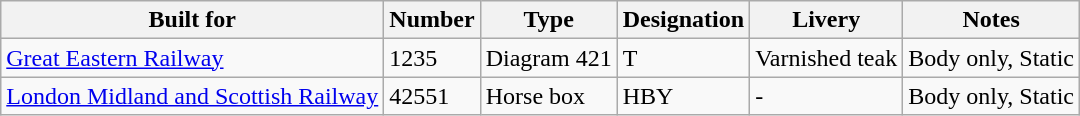<table class="wikitable">
<tr>
<th>Built for</th>
<th>Number</th>
<th>Type</th>
<th>Designation</th>
<th>Livery</th>
<th>Notes</th>
</tr>
<tr>
<td><a href='#'>Great Eastern Railway</a></td>
<td>1235</td>
<td>Diagram 421</td>
<td>T</td>
<td>Varnished teak</td>
<td>Body only, Static</td>
</tr>
<tr>
<td><a href='#'>London Midland and Scottish Railway</a></td>
<td>42551</td>
<td>Horse box</td>
<td>HBY</td>
<td>-</td>
<td>Body only, Static</td>
</tr>
</table>
